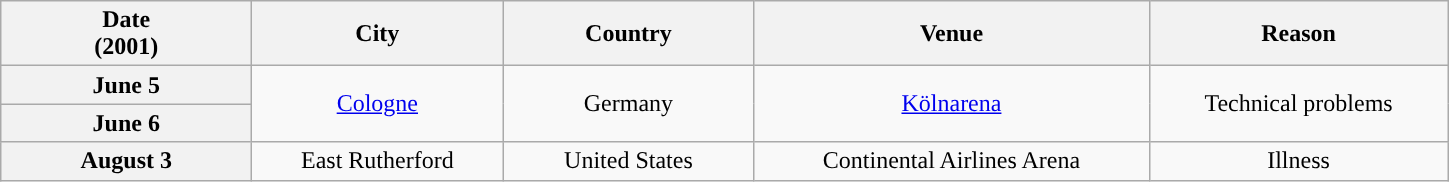<table class="wikitable plainrowheaders" style="text-align:center;">
<tr>
<th scope="col" style="width:10em;">Date<br>(2001)</th>
<th scope="col" style="width:10em;">City</th>
<th scope="col" style="width:10em;">Country</th>
<th scope="col" style="width:16em;">Venue</th>
<th scope="col" style="width:12em;">Reason</th>
</tr>
<tr>
<th scope="row" style="text-align:center;">June 5</th>
<td rowspan="2"><a href='#'>Cologne</a></td>
<td rowspan="2">Germany</td>
<td rowspan="2"><a href='#'>Kölnarena</a></td>
<td rowspan="2">Technical problems</td>
</tr>
<tr>
<th scope="row" style="text-align:center;">June 6</th>
</tr>
<tr>
<th scope="row" style="text-align:center;">August 3</th>
<td>East Rutherford</td>
<td>United States</td>
<td>Continental Airlines Arena</td>
<td>Illness</td>
</tr>
</table>
